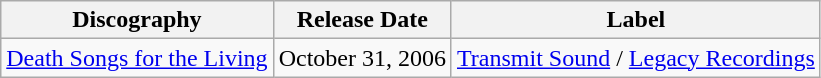<table class="wikitable">
<tr>
<th>Discography</th>
<th>Release Date</th>
<th>Label</th>
</tr>
<tr>
<td><a href='#'>Death Songs for the Living</a></td>
<td>October 31, 2006</td>
<td><a href='#'>Transmit Sound</a> / <a href='#'>Legacy Recordings</a></td>
</tr>
</table>
